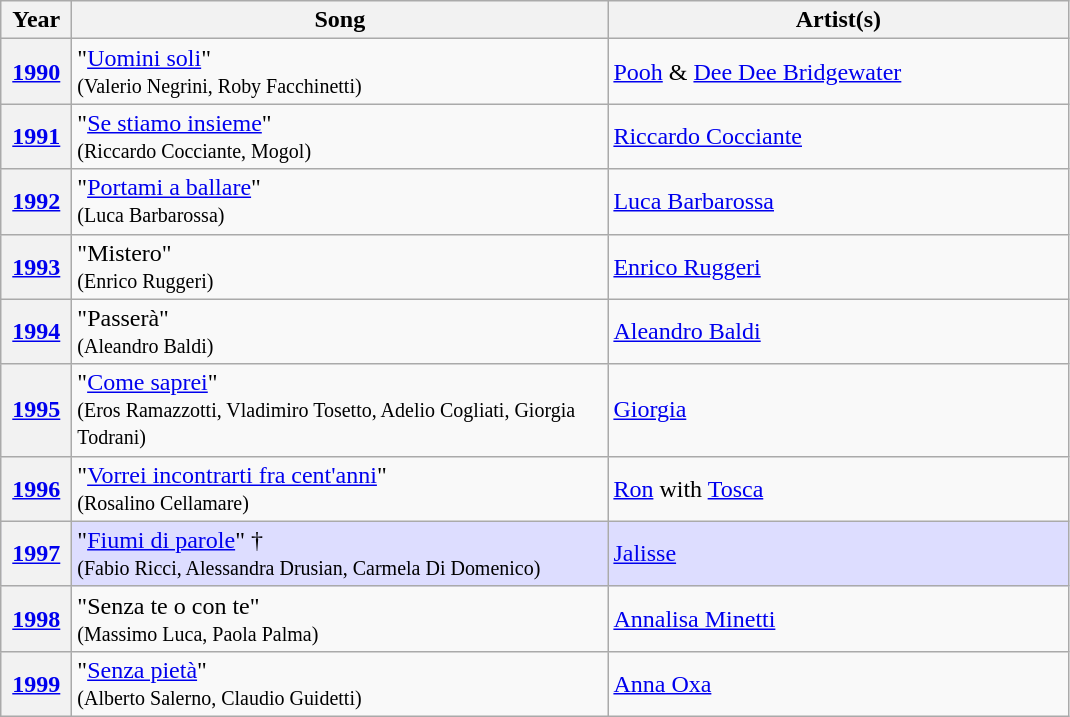<table class="wikitable plainrowheaders">
<tr>
<th style="width:40px;">Year</th>
<th style="width:350px;">Song</th>
<th style="width:300px;">Artist(s)</th>
</tr>
<tr>
<th scope="row"><a href='#'>1990</a></th>
<td>"<a href='#'>Uomini soli</a>"<br><small>(Valerio Negrini, Roby Facchinetti)</small></td>
<td><a href='#'>Pooh</a> & <a href='#'>Dee Dee Bridgewater</a></td>
</tr>
<tr>
<th scope="row"><a href='#'>1991</a></th>
<td>"<a href='#'>Se stiamo insieme</a>"<br><small>(Riccardo Cocciante, Mogol)</small></td>
<td><a href='#'>Riccardo Cocciante</a></td>
</tr>
<tr>
<th scope="row"><a href='#'>1992</a></th>
<td>"<a href='#'>Portami a ballare</a>"<br><small>(Luca Barbarossa)</small></td>
<td><a href='#'>Luca Barbarossa</a></td>
</tr>
<tr>
<th scope="row"><a href='#'>1993</a></th>
<td>"Mistero"<br><small>(Enrico Ruggeri)</small></td>
<td><a href='#'>Enrico Ruggeri</a></td>
</tr>
<tr>
<th scope="row"><a href='#'>1994</a></th>
<td>"Passerà"<br><small>(Aleandro Baldi)</small></td>
<td><a href='#'>Aleandro Baldi</a></td>
</tr>
<tr>
<th scope="row"><a href='#'>1995</a></th>
<td>"<a href='#'>Come saprei</a>"<br><small>(Eros Ramazzotti, Vladimiro Tosetto, Adelio Cogliati, Giorgia Todrani)</small></td>
<td><a href='#'>Giorgia</a></td>
</tr>
<tr>
<th scope="row"><a href='#'>1996</a></th>
<td>"<a href='#'>Vorrei incontrarti fra cent'anni</a>"<br><small>(Rosalino Cellamare)</small></td>
<td><a href='#'>Ron</a> with <a href='#'>Tosca</a></td>
</tr>
<tr style="background-color:#DDF;">
<th scope="row"><a href='#'>1997</a></th>
<td>"<a href='#'>Fiumi di parole</a>" †<br><small>(Fabio Ricci, Alessandra Drusian, Carmela Di Domenico)</small></td>
<td><a href='#'>Jalisse</a></td>
</tr>
<tr>
<th scope="row"><a href='#'>1998</a></th>
<td>"Senza te o con te"<br><small>(Massimo Luca, Paola Palma)</small></td>
<td><a href='#'>Annalisa Minetti</a></td>
</tr>
<tr>
<th scope="row"><a href='#'>1999</a></th>
<td>"<a href='#'>Senza pietà</a>"<br><small>(Alberto Salerno, Claudio Guidetti)</small></td>
<td><a href='#'>Anna Oxa</a></td>
</tr>
</table>
